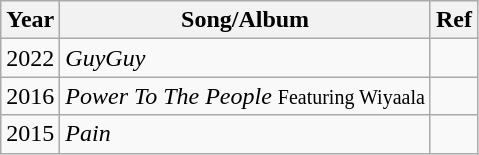<table class="wikitable">
<tr>
<th>Year</th>
<th>Song/Album</th>
<th>Ref</th>
</tr>
<tr>
<td>2022</td>
<td><em>GuyGuy</em></td>
<td></td>
</tr>
<tr>
<td>2016</td>
<td><em>Power To The People</em> <small>Featuring Wiyaala</small></td>
<td></td>
</tr>
<tr>
<td>2015</td>
<td><em>Pain</em></td>
<td></td>
</tr>
</table>
